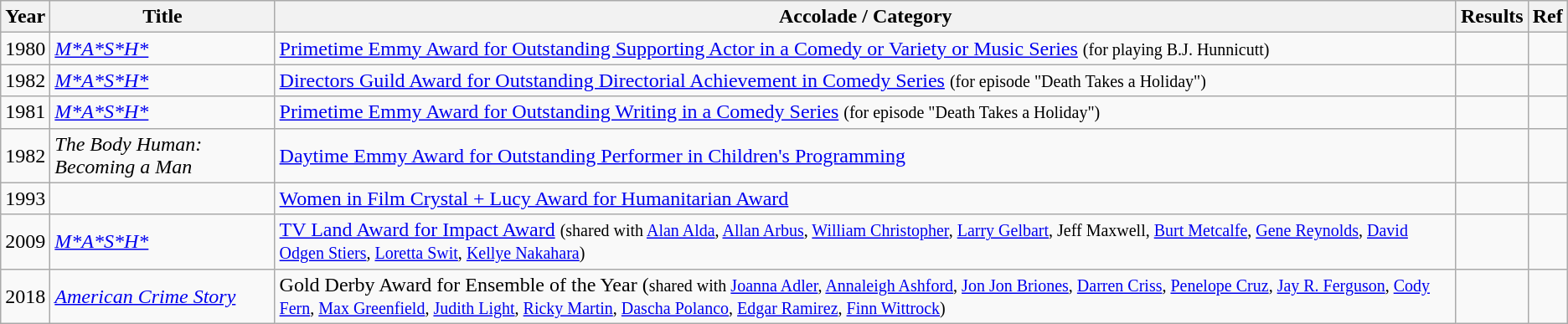<table class="wikitable">
<tr>
<th>Year</th>
<th>Title</th>
<th>Accolade / Category</th>
<th>Results</th>
<th>Ref</th>
</tr>
<tr>
<td>1980</td>
<td><em><a href='#'>M*A*S*H*</a></em></td>
<td><a href='#'>Primetime Emmy Award for Outstanding Supporting Actor in a Comedy or Variety or Music Series</a> <small>(for playing B.J. Hunnicutt)</small></td>
<td></td>
<td></td>
</tr>
<tr>
<td>1982</td>
<td><em><a href='#'>M*A*S*H*</a></em></td>
<td><a href='#'>Directors Guild Award for Outstanding Directorial Achievement in Comedy Series</a> <small>(for episode "Death Takes a Holiday")</small></td>
<td></td>
<td></td>
</tr>
<tr>
<td>1981</td>
<td><em><a href='#'>M*A*S*H*</a></em></td>
<td><a href='#'>Primetime Emmy Award for Outstanding Writing in a Comedy Series</a> <small>(for episode "Death Takes a Holiday")</small></td>
<td></td>
<td></td>
</tr>
<tr>
<td>1982</td>
<td><em>The Body Human: Becoming a Man</em></td>
<td><a href='#'>Daytime Emmy Award for Outstanding Performer in Children's Programming</a></td>
<td></td>
<td></td>
</tr>
<tr>
<td>1993</td>
<td></td>
<td><a href='#'>Women in Film Crystal + Lucy Award for Humanitarian Award</a></td>
<td></td>
<td></td>
</tr>
<tr>
<td>2009</td>
<td><em><a href='#'>M*A*S*H*</a></em></td>
<td><a href='#'>TV Land Award for Impact Award</a> <small>(shared with <a href='#'>Alan Alda</a>, <a href='#'>Allan Arbus</a>, <a href='#'>William Christopher</a>, <a href='#'>Larry Gelbart</a>, Jeff Maxwell, <a href='#'>Burt Metcalfe</a>, <a href='#'>Gene Reynolds</a>, <a href='#'>David Odgen Stiers</a>, <a href='#'>Loretta Swit</a>, <a href='#'>Kellye Nakahara</a>)</small></td>
<td></td>
<td></td>
</tr>
<tr>
<td>2018</td>
<td><em><a href='#'>American Crime Story</a></em></td>
<td>Gold Derby Award for Ensemble of the Year (<small>shared with <a href='#'>Joanna Adler</a>, <a href='#'>Annaleigh Ashford</a>, <a href='#'>Jon Jon Briones</a>, <a href='#'>Darren Criss</a>, <a href='#'>Penelope Cruz</a>, <a href='#'>Jay R. Ferguson</a>, <a href='#'>Cody Fern</a>, <a href='#'>Max Greenfield</a>, <a href='#'>Judith Light</a>, <a href='#'>Ricky Martin</a>, <a href='#'>Dascha Polanco</a>, <a href='#'>Edgar Ramirez</a>, <a href='#'>Finn Wittrock</a>)</small></td>
<td></td>
<td></td>
</tr>
</table>
